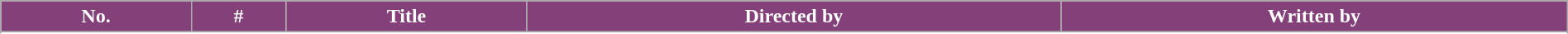<table class="wikitable plainrowheaders" style="width:100%;">
<tr style="color:white">
<th style="background: #834079;">No.</th>
<th style="background: #834079;">#</th>
<th style="background: #834079;">Title</th>
<th style="background: #834079;">Directed by</th>
<th style="background: #834079;">Written by</th>
</tr>
<tr>
</tr>
<tr>
</tr>
</table>
